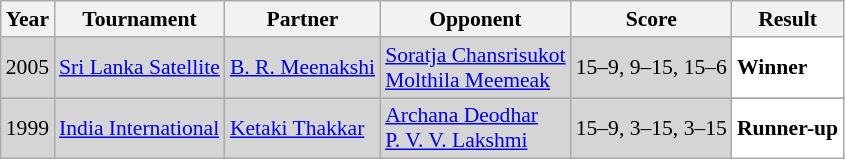<table class="sortable wikitable" style="font-size: 90%;">
<tr>
<th>Year</th>
<th>Tournament</th>
<th>Partner</th>
<th>Opponent</th>
<th>Score</th>
<th>Result</th>
</tr>
<tr style="background:#D5D5D5">
<td align="center">2005</td>
<td align="left"><a href='#'>Sri Lanka Satellite</a></td>
<td align="left"> <a href='#'>B. R. Meenakshi</a></td>
<td align="left"> <a href='#'>Soratja Chansrisukot</a> <br>  <a href='#'>Molthila Meemeak</a></td>
<td align="left">15–9, 9–15, 15–6</td>
<td style="text-align:left; background:white"> <strong>Winner</strong></td>
</tr>
<tr>
</tr>
<tr style="background:#D5D5D5">
<td align="center">1999</td>
<td align="left"><a href='#'>India International</a></td>
<td align="left"> <a href='#'>Ketaki Thakkar</a></td>
<td align="left"> <a href='#'>Archana Deodhar</a> <br>  <a href='#'>P. V. V. Lakshmi</a></td>
<td align="left">15–9, 3–15, 3–15</td>
<td style="text-align:left; background:white"> <strong>Runner-up</strong></td>
</tr>
</table>
